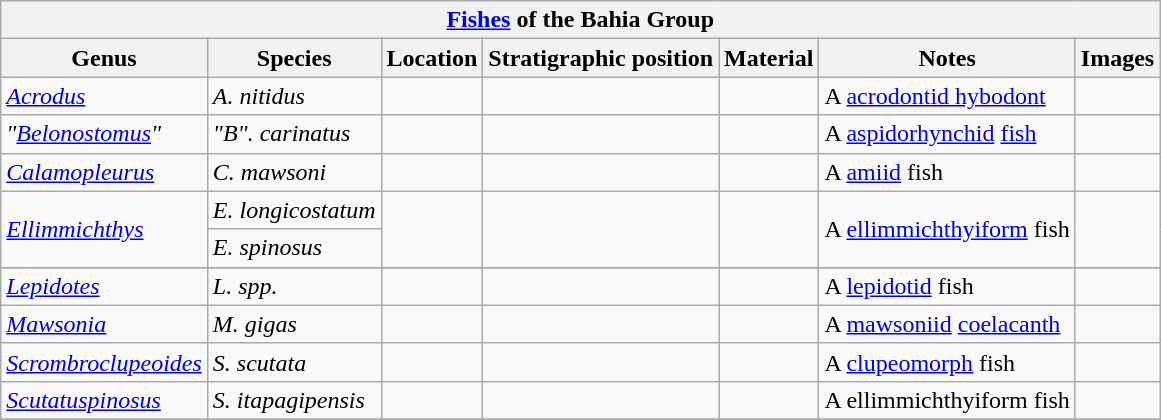<table class="wikitable" align="center">
<tr>
<th colspan="7" align="center"><a href='#'>Fishes</a> of the Bahia Group</th>
</tr>
<tr>
<th>Genus</th>
<th>Species</th>
<th>Location</th>
<th>Stratigraphic position</th>
<th>Material</th>
<th>Notes</th>
<th>Images</th>
</tr>
<tr>
<td><em><a href='#'>Acrodus</a></em></td>
<td><em>A. nitidus</em></td>
<td></td>
<td></td>
<td></td>
<td>A <a href='#'>acrodontid hybodont</a></td>
<td></td>
</tr>
<tr>
<td><em>"<a href='#'>Belonostomus</a>"</em></td>
<td><em>"B". carinatus </em></td>
<td></td>
<td></td>
<td></td>
<td>A <a href='#'>aspidorhynchid</a> <a href='#'>fish</a></td>
<td></td>
</tr>
<tr>
<td><em><a href='#'>Calamopleurus</a></em></td>
<td><em>C. mawsoni</em></td>
<td></td>
<td></td>
<td></td>
<td>A <a href='#'>amiid</a> fish</td>
<td></td>
</tr>
<tr>
<td rowspan="2"><em><a href='#'>Ellimmichthys</a></em></td>
<td><em>E. longicostatum</em></td>
<td rowspan="2"></td>
<td rowspan="2"></td>
<td rowspan="2"></td>
<td rowspan="2">A <a href='#'>ellimmichthyiform</a> fish</td>
<td rowspan="2"></td>
</tr>
<tr>
<td><em>E. spinosus</em></td>
</tr>
<tr>
</tr>
<tr>
<td><em><a href='#'>Lepidotes</a></em></td>
<td><em>L. spp.</em></td>
<td></td>
<td></td>
<td></td>
<td>A <a href='#'>lepidotid</a> fish</td>
<td></td>
</tr>
<tr>
<td><em><a href='#'>Mawsonia</a></em></td>
<td><em>M. gigas</em></td>
<td></td>
<td></td>
<td></td>
<td>A <a href='#'>mawsoniid</a> <a href='#'>coelacanth</a></td>
<td></td>
</tr>
<tr>
<td><em><a href='#'>Scrombroclupeoides</a></em></td>
<td><em>S. scutata</em></td>
<td></td>
<td></td>
<td></td>
<td>A <a href='#'>clupeomorph</a> fish</td>
<td></td>
</tr>
<tr>
<td><em><a href='#'>Scutatuspinosus</a></em></td>
<td><em>S. itapagipensis</em></td>
<td></td>
<td></td>
<td></td>
<td>A ellimmichthyiform fish</td>
<td></td>
</tr>
<tr>
</tr>
</table>
